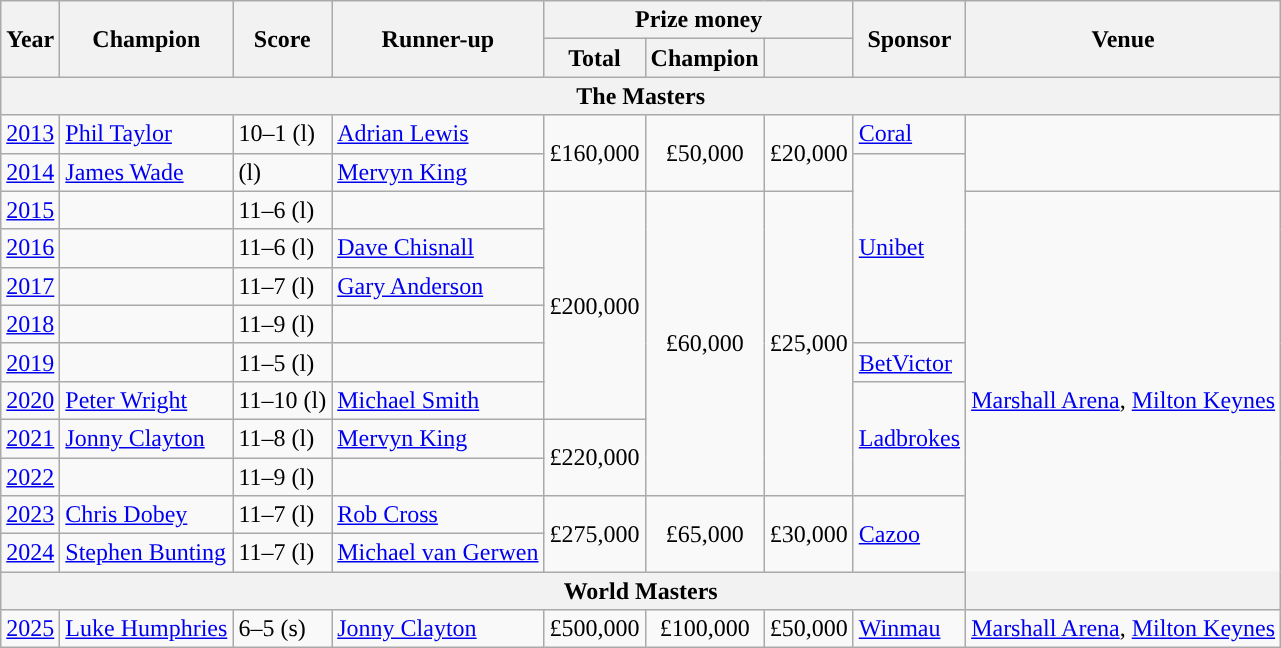<table class="wikitable">
<tr>
<th rowspan=2>Year</th>
<th rowspan=2>Champion </th>
<th rowspan=2>Score</th>
<th rowspan=2>Runner-up </th>
<th colspan=3>Prize money</th>
<th rowspan=2>Sponsor</th>
<th rowspan=2>Venue</th>
</tr>
<tr>
<th>Total</th>
<th>Champion</th>
<th></th>
</tr>
<tr>
<th colspan=9 style="text-align: center;">The Masters</th>
</tr>
<tr>
<td><a href='#'>2013</a></td>
<td> <a href='#'>Phil Taylor</a> </td>
<td>10–1 (l)</td>
<td> <a href='#'>Adrian Lewis</a> </td>
<td rowspan=2 align="center">£160,000</td>
<td rowspan=2 align="center">£50,000</td>
<td rowspan=2 align="center">£20,000</td>
<td><a href='#'>Coral</a></td>
<td rowspan=2></td>
</tr>
<tr>
<td><a href='#'>2014</a></td>
<td> <a href='#'>James Wade</a> </td>
<td> (l)</td>
<td> <a href='#'>Mervyn King</a> </td>
<td rowspan=5><a href='#'>Unibet</a></td>
</tr>
<tr>
<td><a href='#'>2015</a></td>
<td></td>
<td>11–6 (l)</td>
<td></td>
<td rowspan=6 align="center">£200,000</td>
<td rowspan=8 align="center">£60,000</td>
<td rowspan=8 align="center">£25,000</td>
<td rowspan=11> <a href='#'>Marshall Arena</a>, <a href='#'>Milton Keynes</a><br></td>
</tr>
<tr>
<td><a href='#'>2016</a></td>
<td></td>
<td>11–6 (l)</td>
<td> <a href='#'>Dave Chisnall</a> </td>
</tr>
<tr>
<td><a href='#'>2017</a></td>
<td></td>
<td>11–7 (l)</td>
<td> <a href='#'>Gary Anderson</a> </td>
</tr>
<tr>
<td><a href='#'>2018</a></td>
<td></td>
<td>11–9 (l)</td>
<td></td>
</tr>
<tr>
<td><a href='#'>2019</a></td>
<td></td>
<td>11–5 (l)</td>
<td></td>
<td><a href='#'>BetVictor</a></td>
</tr>
<tr>
<td><a href='#'>2020</a></td>
<td> <a href='#'>Peter Wright</a> </td>
<td>11–10 (l)</td>
<td> <a href='#'>Michael Smith</a> </td>
<td rowspan=3><a href='#'>Ladbrokes</a></td>
</tr>
<tr>
<td><a href='#'>2021</a></td>
<td> <a href='#'>Jonny Clayton</a> </td>
<td>11–8 (l)</td>
<td> <a href='#'>Mervyn King</a> </td>
<td rowspan=2>£220,000</td>
</tr>
<tr>
<td><a href='#'>2022</a></td>
<td> </td>
<td>11–9 (l)</td>
<td> </td>
</tr>
<tr>
<td><a href='#'>2023</a></td>
<td> <a href='#'>Chris Dobey</a> </td>
<td>11–7 (l)</td>
<td> <a href='#'>Rob Cross</a> </td>
<td rowspan=2 align="center">£275,000</td>
<td rowspan=2 align="center">£65,000</td>
<td rowspan=2 align="center">£30,000</td>
<td rowspan=2><a href='#'>Cazoo</a></td>
</tr>
<tr>
<td><a href='#'>2024</a></td>
<td> <a href='#'>Stephen Bunting</a> </td>
<td>11–7 (l)</td>
<td> <a href='#'>Michael van Gerwen</a> </td>
</tr>
<tr>
<th colspan=9 style="text-align: center;">World Masters</th>
</tr>
<tr>
<td><a href='#'>2025</a></td>
<td> <a href='#'>Luke Humphries</a> </td>
<td>6–5 (s)</td>
<td> <a href='#'>Jonny Clayton</a> </td>
<td align="center">£500,000</td>
<td align="center">£100,000</td>
<td align="center">£50,000</td>
<td><a href='#'>Winmau</a></td>
<td> <a href='#'>Marshall Arena</a>, <a href='#'>Milton Keynes</a></td>
</tr>
</table>
